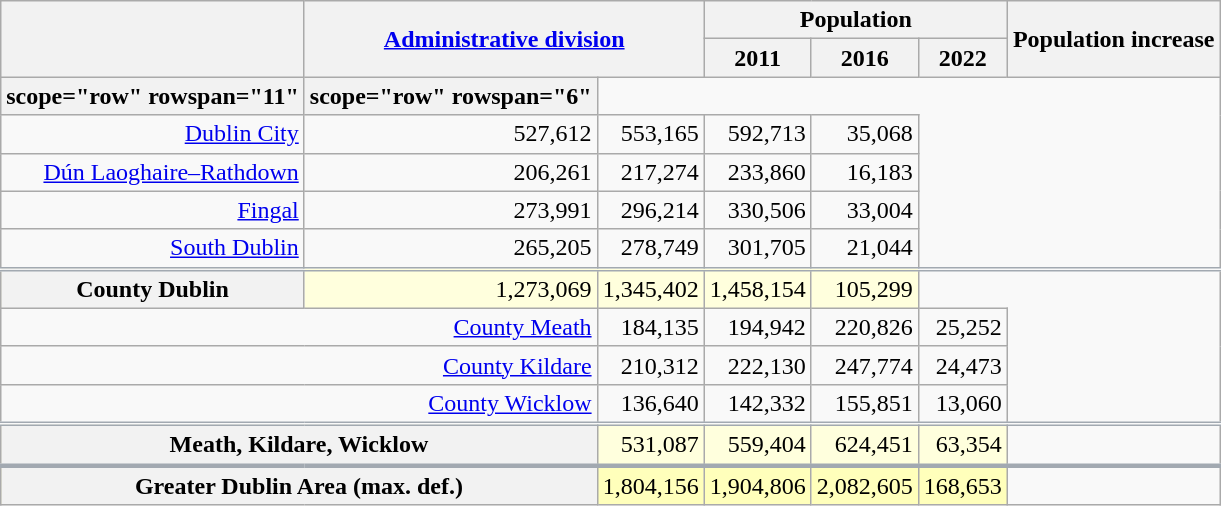<table class="wikitable" style="text-align:right">
<tr>
<th rowspan="2"></th>
<th colspan="2" rowspan="2" scope="col"><a href='#'>Administrative division</a></th>
<th colspan="3" scope="col">Population</th>
<th rowspan="2" scope="col">Population increase<br></th>
</tr>
<tr>
<th scope="col">2011</th>
<th scope="col">2016</th>
<th scope="col">2022</th>
</tr>
<tr>
<th>scope="row" rowspan="11" </th>
<th>scope="row" rowspan="6" </th>
</tr>
<tr>
<td><a href='#'>Dublin City</a></td>
<td>527,612</td>
<td>553,165</td>
<td>592,713</td>
<td>35,068</td>
</tr>
<tr>
<td><a href='#'>Dún Laoghaire–Rathdown</a></td>
<td>206,261</td>
<td>217,274</td>
<td>233,860</td>
<td>16,183</td>
</tr>
<tr>
<td><a href='#'>Fingal</a></td>
<td>273,991</td>
<td>296,214</td>
<td>330,506</td>
<td>33,004</td>
</tr>
<tr>
<td><a href='#'>South Dublin</a></td>
<td>265,205</td>
<td>278,749</td>
<td>301,705</td>
<td>21,044</td>
</tr>
<tr style="background:#ffd; border-top:3px double #a2a9b1">
<th scope="row" >County Dublin</th>
<td>1,273,069</td>
<td>1,345,402</td>
<td>1,458,154</td>
<td>105,299</td>
</tr>
<tr>
<td colspan="2"><a href='#'>County Meath</a></td>
<td>184,135</td>
<td>194,942</td>
<td>220,826</td>
<td>25,252</td>
</tr>
<tr>
<td colspan="2"><a href='#'>County Kildare</a></td>
<td>210,312</td>
<td>222,130</td>
<td>247,774</td>
<td>24,473</td>
</tr>
<tr>
<td colspan="2"><a href='#'>County Wicklow</a></td>
<td>136,640</td>
<td>142,332</td>
<td>155,851</td>
<td>13,060</td>
</tr>
<tr style="background:#ffd; border-top:3px double #a2a9b1">
<th colspan="2" scope="row" >Meath, Kildare, Wicklow</th>
<td>531,087</td>
<td>559,404</td>
<td>624,451</td>
<td>63,354</td>
</tr>
<tr style="background:#ffb; border-top:3px solid #a2a9b1">
<th colspan="2" scope="row" >Greater Dublin Area (max. def.)</th>
<td>1,804,156</td>
<td>1,904,806</td>
<td>2,082,605</td>
<td>168,653</td>
</tr>
</table>
